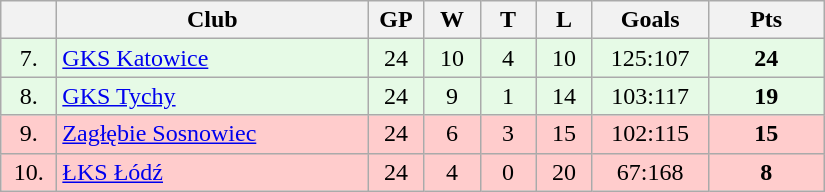<table class="wikitable">
<tr>
<th width="30"></th>
<th width="200">Club</th>
<th width="30">GP</th>
<th width="30">W</th>
<th width="30">T</th>
<th width="30">L</th>
<th width="70">Goals</th>
<th width="70">Pts</th>
</tr>
<tr bgcolor="#e6fae6" align="center">
<td>7.</td>
<td align="left"><a href='#'>GKS Katowice</a></td>
<td>24</td>
<td>10</td>
<td>4</td>
<td>10</td>
<td>125:107</td>
<td><strong>24</strong></td>
</tr>
<tr bgcolor="#e6fae6" align="center">
<td>8.</td>
<td align="left"><a href='#'>GKS Tychy</a></td>
<td>24</td>
<td>9</td>
<td>1</td>
<td>14</td>
<td>103:117</td>
<td><strong>19</strong></td>
</tr>
<tr bgcolor="#FFCCCC" align="center">
<td>9.</td>
<td align="left"><a href='#'>Zagłębie Sosnowiec</a></td>
<td>24</td>
<td>6</td>
<td>3</td>
<td>15</td>
<td>102:115</td>
<td><strong>15</strong></td>
</tr>
<tr bgcolor="#FFCCCC" align="center">
<td>10.</td>
<td align="left"><a href='#'>ŁKS Łódź</a></td>
<td>24</td>
<td>4</td>
<td>0</td>
<td>20</td>
<td>67:168</td>
<td><strong>8</strong></td>
</tr>
</table>
